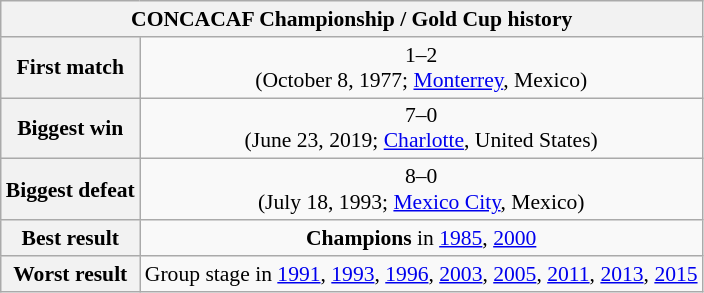<table class="wikitable collapsible collapsed" style="text-align: center;font-size:90%;">
<tr>
<th colspan="2">CONCACAF Championship / Gold Cup history</th>
</tr>
<tr>
<th>First match</th>
<td> 1–2 <br> (October 8, 1977; <a href='#'>Monterrey</a>, Mexico)</td>
</tr>
<tr>
<th>Biggest win</th>
<td> 7–0 <br> (June 23, 2019; <a href='#'>Charlotte</a>, United States)</td>
</tr>
<tr>
<th>Biggest defeat</th>
<td> 8–0 <br> (July 18, 1993; <a href='#'>Mexico City</a>, Mexico)</td>
</tr>
<tr>
<th>Best result</th>
<td><strong>Champions</strong> in <a href='#'>1985</a>, <a href='#'>2000</a></td>
</tr>
<tr>
<th>Worst result</th>
<td>Group stage in <a href='#'>1991</a>, <a href='#'>1993</a>, <a href='#'>1996</a>, <a href='#'>2003</a>, <a href='#'>2005</a>, <a href='#'>2011</a>, <a href='#'>2013</a>, <a href='#'>2015</a></td>
</tr>
</table>
